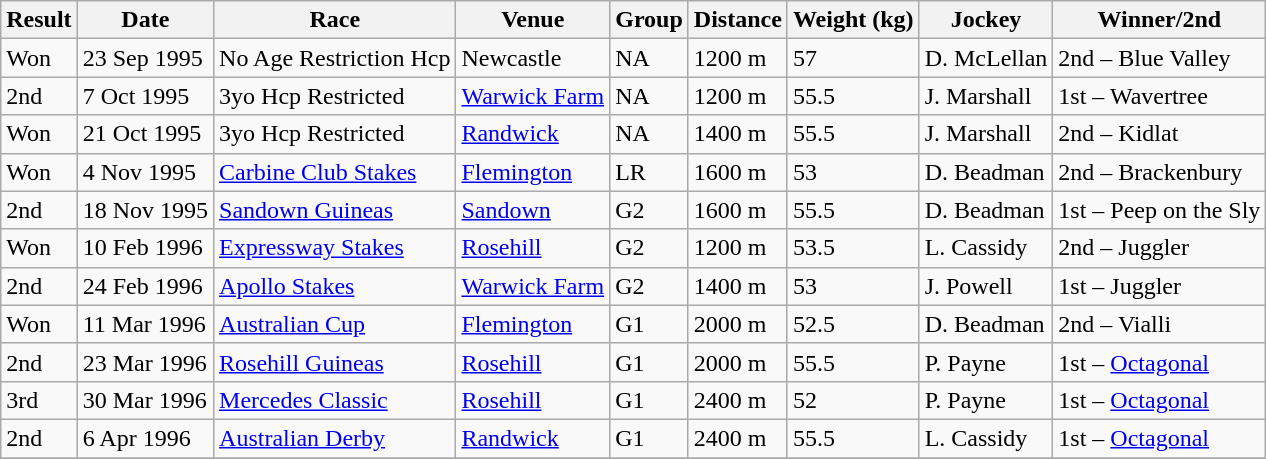<table class="wikitable">
<tr>
<th>Result</th>
<th>Date</th>
<th>Race</th>
<th>Venue</th>
<th>Group</th>
<th>Distance</th>
<th>Weight (kg)</th>
<th>Jockey</th>
<th>Winner/2nd</th>
</tr>
<tr>
<td>Won</td>
<td>23 Sep 1995</td>
<td>No Age Restriction Hcp</td>
<td>Newcastle</td>
<td>NA</td>
<td>1200 m</td>
<td>57</td>
<td>D. McLellan</td>
<td>2nd – Blue Valley</td>
</tr>
<tr>
<td>2nd</td>
<td>7 Oct 1995</td>
<td>3yo Hcp Restricted</td>
<td><a href='#'>Warwick Farm</a></td>
<td>NA</td>
<td>1200 m</td>
<td>55.5</td>
<td>J. Marshall</td>
<td>1st – Wavertree</td>
</tr>
<tr>
<td>Won</td>
<td>21 Oct 1995</td>
<td>3yo Hcp Restricted</td>
<td><a href='#'>Randwick</a></td>
<td>NA</td>
<td>1400 m</td>
<td>55.5</td>
<td>J. Marshall</td>
<td>2nd – Kidlat</td>
</tr>
<tr>
<td>Won</td>
<td>4 Nov 1995</td>
<td><a href='#'>Carbine Club Stakes</a></td>
<td><a href='#'>Flemington</a></td>
<td>LR</td>
<td>1600 m</td>
<td>53</td>
<td>D. Beadman</td>
<td>2nd – Brackenbury</td>
</tr>
<tr>
<td>2nd</td>
<td>18 Nov 1995</td>
<td><a href='#'>Sandown Guineas</a></td>
<td><a href='#'>Sandown</a></td>
<td>G2</td>
<td>1600 m</td>
<td>55.5</td>
<td>D. Beadman</td>
<td>1st – Peep on the Sly</td>
</tr>
<tr>
<td>Won</td>
<td>10 Feb 1996</td>
<td><a href='#'>Expressway Stakes</a></td>
<td><a href='#'>Rosehill</a></td>
<td>G2</td>
<td>1200 m</td>
<td>53.5</td>
<td>L. Cassidy</td>
<td>2nd – Juggler</td>
</tr>
<tr>
<td>2nd</td>
<td>24 Feb 1996</td>
<td><a href='#'>Apollo Stakes</a></td>
<td><a href='#'>Warwick Farm</a></td>
<td>G2</td>
<td>1400 m</td>
<td>53</td>
<td>J. Powell</td>
<td>1st – Juggler</td>
</tr>
<tr>
<td>Won</td>
<td>11 Mar 1996</td>
<td><a href='#'>Australian Cup</a></td>
<td><a href='#'>Flemington</a></td>
<td>G1</td>
<td>2000 m</td>
<td>52.5</td>
<td>D. Beadman</td>
<td>2nd – Vialli</td>
</tr>
<tr>
<td>2nd</td>
<td>23 Mar 1996</td>
<td><a href='#'>Rosehill Guineas</a></td>
<td><a href='#'>Rosehill</a></td>
<td>G1</td>
<td>2000 m</td>
<td>55.5</td>
<td>P. Payne</td>
<td>1st – <a href='#'>Octagonal</a></td>
</tr>
<tr>
<td>3rd</td>
<td>30 Mar 1996</td>
<td><a href='#'>Mercedes Classic</a></td>
<td><a href='#'>Rosehill</a></td>
<td>G1</td>
<td>2400 m</td>
<td>52</td>
<td>P. Payne</td>
<td>1st – <a href='#'>Octagonal</a></td>
</tr>
<tr>
<td>2nd</td>
<td>6 Apr 1996</td>
<td><a href='#'>Australian Derby</a></td>
<td><a href='#'>Randwick</a></td>
<td>G1</td>
<td>2400 m</td>
<td>55.5</td>
<td>L. Cassidy</td>
<td>1st – <a href='#'>Octagonal</a></td>
</tr>
<tr>
</tr>
</table>
